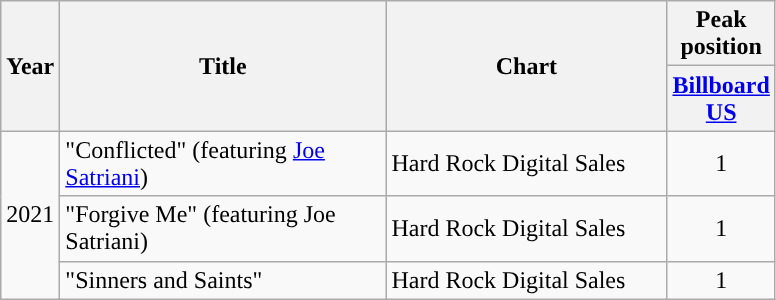<table class="wikitable">
<tr>
<th rowspan="2">Year</th>
<th width="210" rowspan="2">Title</th>
<th width="180" rowspan="2">Chart</th>
<th>Peak position</th>
</tr>
<tr>
<th width="36"><a href='#'>Billboard US</a></th>
</tr>
<tr>
<td rowspan="3">2021</td>
<td>"Conflicted" (featuring <a href='#'>Joe Satriani</a>)</td>
<td>Hard Rock Digital Sales</td>
<td align="center">1</td>
</tr>
<tr>
<td>"Forgive Me" (featuring Joe Satriani)</td>
<td>Hard Rock Digital Sales</td>
<td align="center">1</td>
</tr>
<tr>
<td>"Sinners and Saints"</td>
<td>Hard Rock Digital Sales</td>
<td align="center">1</td>
</tr>
</table>
